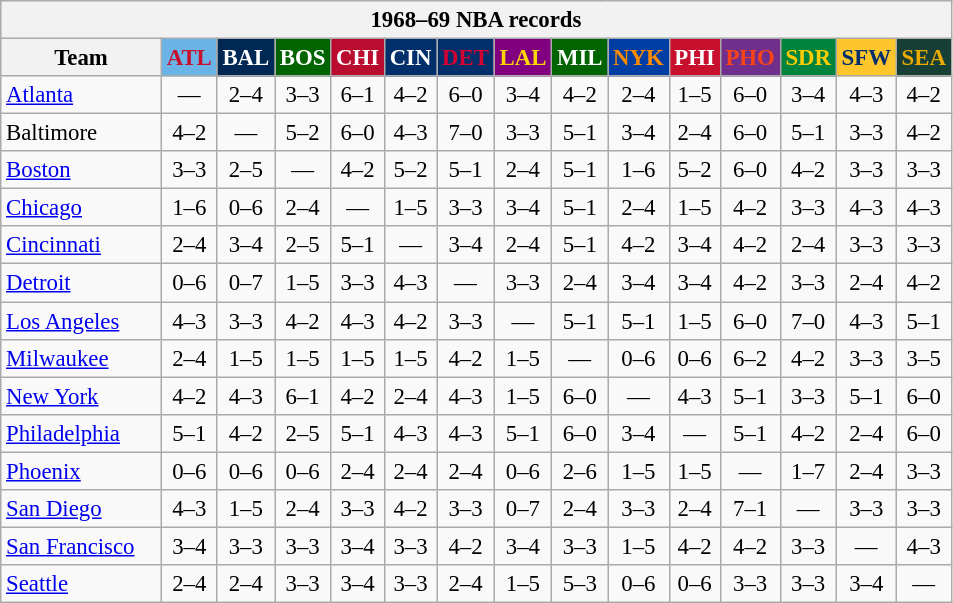<table class="wikitable" style="font-size:95%; text-align:center;">
<tr>
<th colspan=15>1968–69 NBA records</th>
</tr>
<tr>
<th width=100>Team</th>
<th style="background:#69B3E6;color:#C70F2E;width=35">ATL</th>
<th style="background:#002854;color:#FFFFFF;width=35">BAL</th>
<th style="background:#006400;color:#FFFFFF;width=35">BOS</th>
<th style="background:#BA0C2F;color:#FFFFFF;width=35">CHI</th>
<th style="background:#012F6B;color:#FFFFFF;width=35">CIN</th>
<th style="background:#012F6B;color:#D40032;width=35">DET</th>
<th style="background:#800080;color:#FFD700;width=35">LAL</th>
<th style="background:#006400;color:#FFFFFF;width=35">MIL</th>
<th style="background:#003EA4;color:#FF8C00;width=35">NYK</th>
<th style="background:#C90F2E;color:#FFFFFF;width=35">PHI</th>
<th style="background:#702F8B;color:#FA4417;width=35">PHO</th>
<th style="background:#00843D;color:#FFCC00;width=35">SDR</th>
<th style="background:#FFC62C;color:#012F6B;width=35">SFW</th>
<th style="background:#173F36;color:#EBAA00;width=35">SEA</th>
</tr>
<tr>
<td style="text-align:left;"><a href='#'>Atlanta</a></td>
<td>—</td>
<td>2–4</td>
<td>3–3</td>
<td>6–1</td>
<td>4–2</td>
<td>6–0</td>
<td>3–4</td>
<td>4–2</td>
<td>2–4</td>
<td>1–5</td>
<td>6–0</td>
<td>3–4</td>
<td>4–3</td>
<td>4–2</td>
</tr>
<tr>
<td style="text-align:left;">Baltimore</td>
<td>4–2</td>
<td>—</td>
<td>5–2</td>
<td>6–0</td>
<td>4–3</td>
<td>7–0</td>
<td>3–3</td>
<td>5–1</td>
<td>3–4</td>
<td>2–4</td>
<td>6–0</td>
<td>5–1</td>
<td>3–3</td>
<td>4–2</td>
</tr>
<tr>
<td style="text-align:left;"><a href='#'>Boston</a></td>
<td>3–3</td>
<td>2–5</td>
<td>—</td>
<td>4–2</td>
<td>5–2</td>
<td>5–1</td>
<td>2–4</td>
<td>5–1</td>
<td>1–6</td>
<td>5–2</td>
<td>6–0</td>
<td>4–2</td>
<td>3–3</td>
<td>3–3</td>
</tr>
<tr>
<td style="text-align:left;"><a href='#'>Chicago</a></td>
<td>1–6</td>
<td>0–6</td>
<td>2–4</td>
<td>—</td>
<td>1–5</td>
<td>3–3</td>
<td>3–4</td>
<td>5–1</td>
<td>2–4</td>
<td>1–5</td>
<td>4–2</td>
<td>3–3</td>
<td>4–3</td>
<td>4–3</td>
</tr>
<tr>
<td style="text-align:left;"><a href='#'>Cincinnati</a></td>
<td>2–4</td>
<td>3–4</td>
<td>2–5</td>
<td>5–1</td>
<td>—</td>
<td>3–4</td>
<td>2–4</td>
<td>5–1</td>
<td>4–2</td>
<td>3–4</td>
<td>4–2</td>
<td>2–4</td>
<td>3–3</td>
<td>3–3</td>
</tr>
<tr>
<td style="text-align:left;"><a href='#'>Detroit</a></td>
<td>0–6</td>
<td>0–7</td>
<td>1–5</td>
<td>3–3</td>
<td>4–3</td>
<td>—</td>
<td>3–3</td>
<td>2–4</td>
<td>3–4</td>
<td>3–4</td>
<td>4–2</td>
<td>3–3</td>
<td>2–4</td>
<td>4–2</td>
</tr>
<tr>
<td style="text-align:left;"><a href='#'>Los Angeles</a></td>
<td>4–3</td>
<td>3–3</td>
<td>4–2</td>
<td>4–3</td>
<td>4–2</td>
<td>3–3</td>
<td>—</td>
<td>5–1</td>
<td>5–1</td>
<td>1–5</td>
<td>6–0</td>
<td>7–0</td>
<td>4–3</td>
<td>5–1</td>
</tr>
<tr>
<td style="text-align:left;"><a href='#'>Milwaukee</a></td>
<td>2–4</td>
<td>1–5</td>
<td>1–5</td>
<td>1–5</td>
<td>1–5</td>
<td>4–2</td>
<td>1–5</td>
<td>—</td>
<td>0–6</td>
<td>0–6</td>
<td>6–2</td>
<td>4–2</td>
<td>3–3</td>
<td>3–5</td>
</tr>
<tr>
<td style="text-align:left;"><a href='#'>New York</a></td>
<td>4–2</td>
<td>4–3</td>
<td>6–1</td>
<td>4–2</td>
<td>2–4</td>
<td>4–3</td>
<td>1–5</td>
<td>6–0</td>
<td>—</td>
<td>4–3</td>
<td>5–1</td>
<td>3–3</td>
<td>5–1</td>
<td>6–0</td>
</tr>
<tr>
<td style="text-align:left;"><a href='#'>Philadelphia</a></td>
<td>5–1</td>
<td>4–2</td>
<td>2–5</td>
<td>5–1</td>
<td>4–3</td>
<td>4–3</td>
<td>5–1</td>
<td>6–0</td>
<td>3–4</td>
<td>—</td>
<td>5–1</td>
<td>4–2</td>
<td>2–4</td>
<td>6–0</td>
</tr>
<tr>
<td style="text-align:left;"><a href='#'>Phoenix</a></td>
<td>0–6</td>
<td>0–6</td>
<td>0–6</td>
<td>2–4</td>
<td>2–4</td>
<td>2–4</td>
<td>0–6</td>
<td>2–6</td>
<td>1–5</td>
<td>1–5</td>
<td>—</td>
<td>1–7</td>
<td>2–4</td>
<td>3–3</td>
</tr>
<tr>
<td style="text-align:left;"><a href='#'>San Diego</a></td>
<td>4–3</td>
<td>1–5</td>
<td>2–4</td>
<td>3–3</td>
<td>4–2</td>
<td>3–3</td>
<td>0–7</td>
<td>2–4</td>
<td>3–3</td>
<td>2–4</td>
<td>7–1</td>
<td>—</td>
<td>3–3</td>
<td>3–3</td>
</tr>
<tr>
<td style="text-align:left;"><a href='#'>San Francisco</a></td>
<td>3–4</td>
<td>3–3</td>
<td>3–3</td>
<td>3–4</td>
<td>3–3</td>
<td>4–2</td>
<td>3–4</td>
<td>3–3</td>
<td>1–5</td>
<td>4–2</td>
<td>4–2</td>
<td>3–3</td>
<td>—</td>
<td>4–3</td>
</tr>
<tr>
<td style="text-align:left;"><a href='#'>Seattle</a></td>
<td>2–4</td>
<td>2–4</td>
<td>3–3</td>
<td>3–4</td>
<td>3–3</td>
<td>2–4</td>
<td>1–5</td>
<td>5–3</td>
<td>0–6</td>
<td>0–6</td>
<td>3–3</td>
<td>3–3</td>
<td>3–4</td>
<td>—</td>
</tr>
</table>
